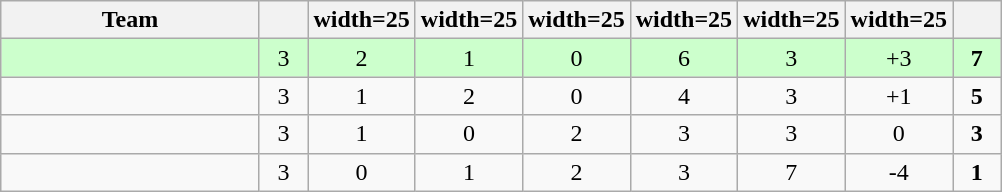<table class="wikitable sortable" style="text-align: center;">
<tr>
<th width=165>Team</th>
<th width=25></th>
<th>width=25</th>
<th>width=25</th>
<th>width=25</th>
<th>width=25</th>
<th>width=25</th>
<th>width=25</th>
<th width=25></th>
</tr>
<tr style="background:#ccffcc;">
<td style="text-align:left;"></td>
<td>3</td>
<td>2</td>
<td>1</td>
<td>0</td>
<td>6</td>
<td>3</td>
<td>+3</td>
<td><strong>7</strong></td>
</tr>
<tr>
<td style="text-align:left;"></td>
<td>3</td>
<td>1</td>
<td>2</td>
<td>0</td>
<td>4</td>
<td>3</td>
<td>+1</td>
<td><strong>5</strong></td>
</tr>
<tr>
<td style="text-align:left;"></td>
<td>3</td>
<td>1</td>
<td>0</td>
<td>2</td>
<td>3</td>
<td>3</td>
<td>0</td>
<td><strong>3</strong></td>
</tr>
<tr>
<td style="text-align:left;"></td>
<td>3</td>
<td>0</td>
<td>1</td>
<td>2</td>
<td>3</td>
<td>7</td>
<td>-4</td>
<td><strong>1</strong></td>
</tr>
</table>
